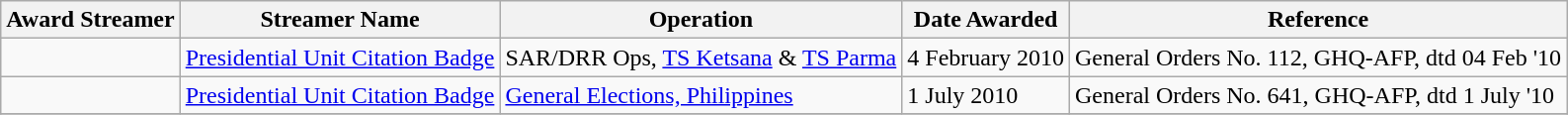<table class="wikitable">
<tr>
<th>Award Streamer</th>
<th>Streamer Name</th>
<th>Operation</th>
<th>Date Awarded</th>
<th>Reference</th>
</tr>
<tr>
<td></td>
<td><a href='#'>Presidential Unit Citation Badge</a></td>
<td>SAR/DRR Ops, <a href='#'>TS Ketsana</a> & <a href='#'>TS Parma</a></td>
<td>4 February 2010</td>
<td>General Orders No. 112, GHQ-AFP, dtd 04 Feb '10</td>
</tr>
<tr>
<td></td>
<td><a href='#'>Presidential Unit Citation Badge</a></td>
<td><a href='#'>General Elections, Philippines</a></td>
<td>1 July 2010</td>
<td>General Orders No. 641, GHQ-AFP, dtd 1 July '10</td>
</tr>
<tr>
</tr>
</table>
